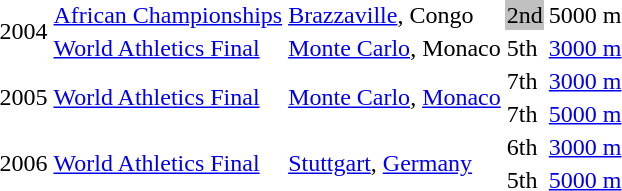<table>
<tr>
<td rowspan=2>2004</td>
<td><a href='#'>African Championships</a></td>
<td><a href='#'>Brazzaville</a>, Congo</td>
<td bgcolor="silver">2nd</td>
<td>5000 m</td>
<td></td>
</tr>
<tr>
<td><a href='#'>World Athletics Final</a></td>
<td><a href='#'>Monte Carlo</a>, Monaco</td>
<td>5th</td>
<td><a href='#'>3000 m</a></td>
<td></td>
</tr>
<tr>
<td rowspan=2>2005</td>
<td rowspan=2><a href='#'>World Athletics Final</a></td>
<td rowspan=2><a href='#'>Monte Carlo</a>, <a href='#'>Monaco</a></td>
<td>7th</td>
<td><a href='#'>3000 m</a></td>
<td></td>
</tr>
<tr>
<td>7th</td>
<td><a href='#'>5000 m</a></td>
<td></td>
</tr>
<tr>
<td rowspan=2>2006</td>
<td rowspan=2><a href='#'>World Athletics Final</a></td>
<td rowspan=2><a href='#'>Stuttgart</a>, <a href='#'>Germany</a></td>
<td>6th</td>
<td><a href='#'>3000 m</a></td>
<td></td>
</tr>
<tr>
<td>5th</td>
<td><a href='#'>5000 m</a></td>
<td></td>
</tr>
</table>
